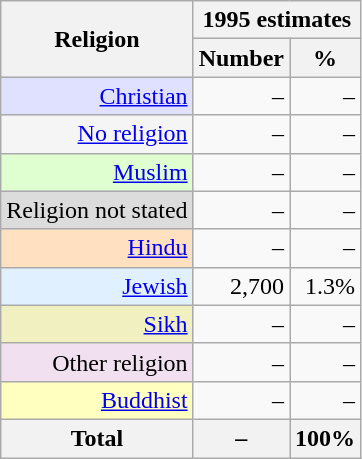<table class="wikitable sortable plainrowheaders" style="text-align:right">
<tr>
<th rowspan="2" scope="col">Religion</th>
<th colspan="2">1995 estimates</th>
</tr>
<tr>
<th>Number</th>
<th>%</th>
</tr>
<tr>
<td data-darkreader-inline-bgimage="" data-darkreader-inline-bgcolor="" style="background:#E0E0FF;"><a href='#'>Christian</a></td>
<td>–</td>
<td>–</td>
</tr>
<tr>
<td data-darkreader-inline-bgimage="" data-darkreader-inline-bgcolor="" style="background:#F5F5F5;"><a href='#'>No religion</a></td>
<td>–</td>
<td>–</td>
</tr>
<tr>
<td data-darkreader-inline-bgimage="" data-darkreader-inline-bgcolor="" style="background:#E0FFD0;"><a href='#'>Muslim</a></td>
<td>–</td>
<td>–</td>
</tr>
<tr>
<td data-darkreader-inline-bgimage="" data-darkreader-inline-bgcolor="" style="background:#DCDCDC;">Religion not stated</td>
<td>–</td>
<td>–</td>
</tr>
<tr>
<td data-darkreader-inline-bgimage="" data-darkreader-inline-bgcolor="" style="background:#FFE0C0;"><a href='#'>Hindu</a></td>
<td>–</td>
<td>–</td>
</tr>
<tr>
<td data-darkreader-inline-bgimage="" data-darkreader-inline-bgcolor="" style="background:#E0F0FF;"><a href='#'>Jewish</a></td>
<td>2,700</td>
<td>1.3%</td>
</tr>
<tr>
<td data-darkreader-inline-bgimage="" data-darkreader-inline-bgcolor="" style="background:#F0F0C0;"><a href='#'>Sikh</a></td>
<td>–</td>
<td>–</td>
</tr>
<tr>
<td data-darkreader-inline-bgimage="" data-darkreader-inline-bgcolor="" style="background:#F0E0F0;">Other religion</td>
<td>–</td>
<td>–</td>
</tr>
<tr>
<td data-darkreader-inline-bgimage="" data-darkreader-inline-bgcolor="" style="background:#FFFFC0;"><a href='#'>Buddhist</a></td>
<td>–</td>
<td>–</td>
</tr>
<tr>
<th scope="row"><strong>Total</strong></th>
<th>–</th>
<th>100%</th>
</tr>
</table>
